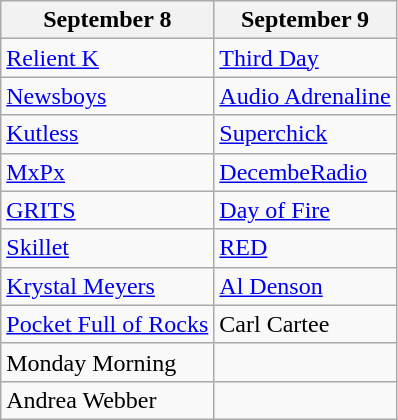<table class="wikitable">
<tr>
<th>September 8</th>
<th>September 9</th>
</tr>
<tr>
<td><a href='#'>Relient K</a></td>
<td><a href='#'>Third Day</a></td>
</tr>
<tr>
<td><a href='#'>Newsboys</a></td>
<td><a href='#'>Audio Adrenaline</a></td>
</tr>
<tr>
<td><a href='#'>Kutless</a></td>
<td><a href='#'>Superchick</a></td>
</tr>
<tr>
<td><a href='#'>MxPx</a></td>
<td><a href='#'>DecembeRadio</a></td>
</tr>
<tr>
<td><a href='#'>GRITS</a></td>
<td><a href='#'>Day of Fire</a></td>
</tr>
<tr>
<td><a href='#'>Skillet</a></td>
<td><a href='#'>RED</a></td>
</tr>
<tr>
<td><a href='#'>Krystal Meyers</a></td>
<td><a href='#'>Al Denson</a></td>
</tr>
<tr>
<td><a href='#'>Pocket Full of Rocks</a></td>
<td>Carl Cartee</td>
</tr>
<tr>
<td>Monday Morning</td>
<td></td>
</tr>
<tr>
<td>Andrea Webber</td>
<td></td>
</tr>
</table>
